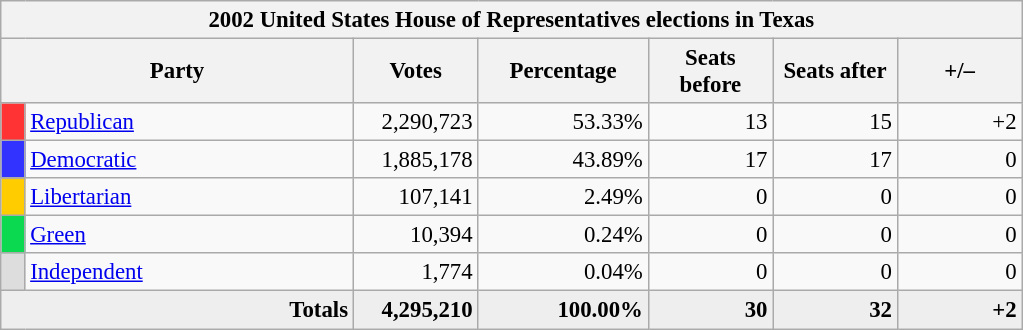<table class="wikitable" style="font-size: 95%;">
<tr>
<th colspan="7">2002 United States House of Representatives elections in Texas</th>
</tr>
<tr>
<th colspan=2 style="width: 15em">Party</th>
<th style="width: 5em">Votes</th>
<th style="width: 7em">Percentage</th>
<th style="width: 5em">Seats before</th>
<th style="width: 5em">Seats after</th>
<th style="width: 5em">+/–</th>
</tr>
<tr>
<th style="background-color:#FF3333; width: 3px"></th>
<td style="width: 130px"><a href='#'>Republican</a></td>
<td align="right">2,290,723</td>
<td align="right">53.33%</td>
<td align="right">13</td>
<td align="right">15</td>
<td align="right">+2</td>
</tr>
<tr>
<th style="background-color:#3333FF; width: 3px"></th>
<td style="width: 130px"><a href='#'>Democratic</a></td>
<td align="right">1,885,178</td>
<td align="right">43.89%</td>
<td align="right">17</td>
<td align="right">17</td>
<td align="right">0</td>
</tr>
<tr>
<th style="background-color:#FFCC00; width: 3px"></th>
<td style="width: 130px"><a href='#'>Libertarian</a></td>
<td align="right">107,141</td>
<td align="right">2.49%</td>
<td align="right">0</td>
<td align="right">0</td>
<td align="right">0</td>
</tr>
<tr>
<th style="background-color:#0BDA51; width: 3px"></th>
<td style="width: 130px"><a href='#'>Green</a></td>
<td align="right">10,394</td>
<td align="right">0.24%</td>
<td align="right">0</td>
<td align="right">0</td>
<td align="right">0</td>
</tr>
<tr>
<th style="background-color:#DDDDDD; width: 3px"></th>
<td style="width: 130px"><a href='#'>Independent</a></td>
<td align="right">1,774</td>
<td align="right">0.04%</td>
<td align="right">0</td>
<td align="right">0</td>
<td align="right">0</td>
</tr>
<tr bgcolor="#EEEEEE">
<td colspan="2" align="right"><strong>Totals</strong></td>
<td align="right"><strong>4,295,210</strong></td>
<td align="right"><strong>100.00%</strong></td>
<td align="right"><strong>30</strong></td>
<td align="right"><strong>32</strong></td>
<td align="right"><strong>+2</strong></td>
</tr>
</table>
